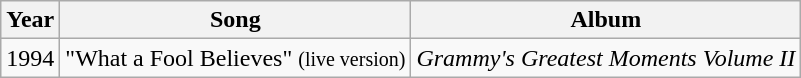<table class="wikitable">
<tr>
<th>Year</th>
<th>Song</th>
<th>Album</th>
</tr>
<tr>
<td>1994</td>
<td>"What a Fool Believes" <small>(live version)</small></td>
<td><em>Grammy's Greatest Moments Volume II</em></td>
</tr>
</table>
